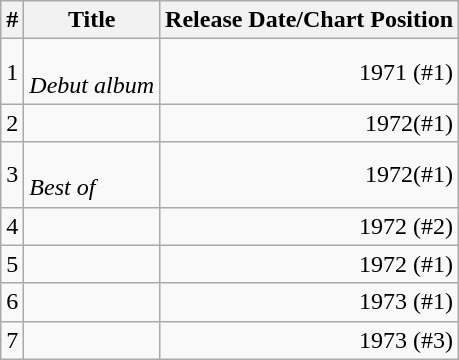<table class="wikitable">
<tr>
<th>#</th>
<th>Title</th>
<th>Release Date/Chart Position</th>
</tr>
<tr>
<td>1</td>
<td align="left"><br><em>Debut album</em></td>
<td align="right">1971 (#1)</td>
</tr>
<tr>
<td>2</td>
<td align="left"></td>
<td align="right">1972(#1)</td>
</tr>
<tr>
<td>3</td>
<td align="left"><br><em>Best of</em></td>
<td align="right">1972(#1)</td>
</tr>
<tr>
<td>4</td>
<td align="left"></td>
<td align="right">1972 (#2)</td>
</tr>
<tr>
<td>5</td>
<td align="left"></td>
<td align="right">1972 (#1)</td>
</tr>
<tr>
<td>6</td>
<td align="left"></td>
<td align="right">1973 (#1)</td>
</tr>
<tr>
<td>7</td>
<td align="left"></td>
<td align="right">1973 (#3)</td>
</tr>
</table>
